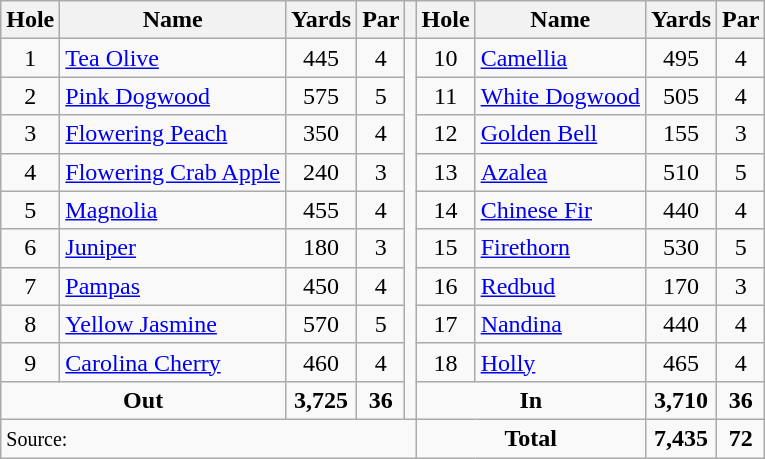<table class=wikitable style="text-align: center">
<tr>
<th>Hole</th>
<th>Name</th>
<th>Yards</th>
<th>Par</th>
<th></th>
<th>Hole</th>
<th>Name</th>
<th>Yards</th>
<th>Par</th>
</tr>
<tr>
<td>1</td>
<td align=left><a href='#'>Tea Olive</a></td>
<td>445</td>
<td>4</td>
<td rowspan=10></td>
<td>10</td>
<td align=left><a href='#'>Camellia</a></td>
<td>495</td>
<td>4</td>
</tr>
<tr>
<td>2</td>
<td align=left><a href='#'>Pink Dogwood</a></td>
<td>575</td>
<td>5</td>
<td>11</td>
<td align=left><a href='#'>White Dogwood</a></td>
<td>505</td>
<td>4</td>
</tr>
<tr>
<td>3</td>
<td align=left><a href='#'>Flowering Peach</a></td>
<td>350</td>
<td>4</td>
<td>12</td>
<td align=left><a href='#'>Golden Bell</a></td>
<td>155</td>
<td>3</td>
</tr>
<tr>
<td>4</td>
<td align=left><a href='#'>Flowering Crab Apple</a></td>
<td>240</td>
<td>3</td>
<td>13</td>
<td align=left><a href='#'>Azalea</a></td>
<td>510</td>
<td>5</td>
</tr>
<tr>
<td>5</td>
<td align=left><a href='#'>Magnolia</a></td>
<td>455</td>
<td>4</td>
<td>14</td>
<td align=left><a href='#'>Chinese Fir</a></td>
<td>440</td>
<td>4</td>
</tr>
<tr>
<td>6</td>
<td align=left><a href='#'>Juniper</a></td>
<td>180</td>
<td>3</td>
<td>15</td>
<td align=left><a href='#'>Firethorn</a></td>
<td>530</td>
<td>5</td>
</tr>
<tr>
<td>7</td>
<td align=left><a href='#'>Pampas</a></td>
<td>450</td>
<td>4</td>
<td>16</td>
<td align=left><a href='#'>Redbud</a></td>
<td>170</td>
<td>3</td>
</tr>
<tr>
<td>8</td>
<td align=left><a href='#'>Yellow Jasmine</a></td>
<td>570</td>
<td>5</td>
<td>17</td>
<td align=left><a href='#'>Nandina</a></td>
<td>440</td>
<td>4</td>
</tr>
<tr>
<td>9</td>
<td align=left><a href='#'>Carolina Cherry</a></td>
<td>460</td>
<td>4</td>
<td>18</td>
<td align=left><a href='#'>Holly</a></td>
<td>465</td>
<td>4</td>
</tr>
<tr>
<td colspan=2><strong>Out</strong></td>
<td><strong>3,725</strong></td>
<td><strong>36</strong></td>
<td colspan=2><strong>In</strong></td>
<td><strong>3,710</strong></td>
<td><strong>36</strong></td>
</tr>
<tr>
<td colspan=5 align=left><small>Source:</small></td>
<td colspan=2><strong>Total</strong></td>
<td><strong>7,435</strong></td>
<td><strong>72</strong></td>
</tr>
</table>
